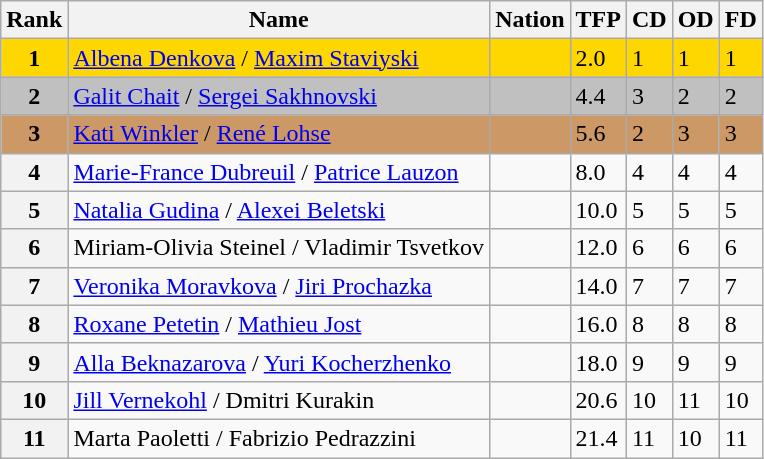<table class="wikitable">
<tr>
<th>Rank</th>
<th>Name</th>
<th>Nation</th>
<th>TFP</th>
<th>CD</th>
<th>OD</th>
<th>FD</th>
</tr>
<tr bgcolor="gold">
<td align="center"><strong>1</strong></td>
<td><a href='#'>Albena Denkova</a> / <a href='#'>Maxim Staviyski</a></td>
<td></td>
<td>2.0</td>
<td>1</td>
<td>1</td>
<td>1</td>
</tr>
<tr bgcolor="silver">
<td align="center"><strong>2</strong></td>
<td><a href='#'>Galit Chait</a> / <a href='#'>Sergei Sakhnovski</a></td>
<td></td>
<td>4.4</td>
<td>3</td>
<td>2</td>
<td>2</td>
</tr>
<tr bgcolor="cc9966">
<td align="center"><strong>3</strong></td>
<td><a href='#'>Kati Winkler</a> / <a href='#'>René Lohse</a></td>
<td></td>
<td>5.6</td>
<td>2</td>
<td>3</td>
<td>3</td>
</tr>
<tr>
<th>4</th>
<td><a href='#'>Marie-France Dubreuil</a> / <a href='#'>Patrice Lauzon</a></td>
<td></td>
<td>8.0</td>
<td>4</td>
<td>4</td>
<td>4</td>
</tr>
<tr>
<th>5</th>
<td><a href='#'>Natalia Gudina</a> / <a href='#'>Alexei Beletski</a></td>
<td></td>
<td>10.0</td>
<td>5</td>
<td>5</td>
<td>5</td>
</tr>
<tr>
<th>6</th>
<td>Miriam-Olivia Steinel / Vladimir Tsvetkov</td>
<td></td>
<td>12.0</td>
<td>6</td>
<td>6</td>
<td>6</td>
</tr>
<tr>
<th>7</th>
<td><a href='#'>Veronika Moravkova</a> / <a href='#'>Jiri Prochazka</a></td>
<td></td>
<td>14.0</td>
<td>7</td>
<td>7</td>
<td>7</td>
</tr>
<tr>
<th>8</th>
<td><a href='#'>Roxane Petetin</a> / <a href='#'>Mathieu Jost</a></td>
<td></td>
<td>16.0</td>
<td>8</td>
<td>8</td>
<td>8</td>
</tr>
<tr>
<th>9</th>
<td><a href='#'>Alla Beknazarova</a> / <a href='#'>Yuri Kocherzhenko</a></td>
<td></td>
<td>18.0</td>
<td>9</td>
<td>9</td>
<td>9</td>
</tr>
<tr>
<th>10</th>
<td><a href='#'>Jill Vernekohl</a> / Dmitri Kurakin</td>
<td></td>
<td>20.6</td>
<td>10</td>
<td>11</td>
<td>10</td>
</tr>
<tr>
<th>11</th>
<td>Marta Paoletti / Fabrizio Pedrazzini</td>
<td></td>
<td>21.4</td>
<td>11</td>
<td>10</td>
<td>11</td>
</tr>
</table>
